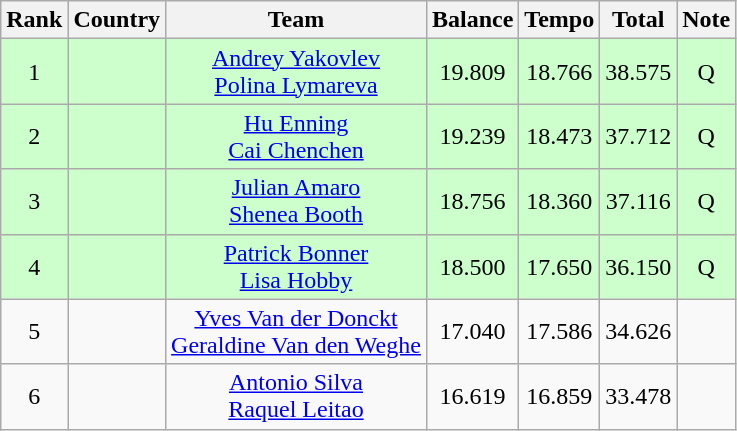<table class="wikitable sortable" style="text-align:center">
<tr>
<th scope=col>Rank</th>
<th scope=col>Country</th>
<th scope=col>Team</th>
<th scope=col>Balance</th>
<th scope=col>Tempo</th>
<th scope=col>Total</th>
<th>Note</th>
</tr>
<tr bgcolor=ccffcc>
<td>1</td>
<td align=left></td>
<td><a href='#'>Andrey Yakovlev</a><br><a href='#'>Polina Lymareva</a></td>
<td>19.809</td>
<td>18.766</td>
<td>38.575</td>
<td>Q</td>
</tr>
<tr bgcolor=ccffcc>
<td>2</td>
<td align=left></td>
<td><a href='#'>Hu Enning</a><br><a href='#'>Cai Chenchen</a></td>
<td>19.239</td>
<td>18.473</td>
<td>37.712</td>
<td>Q</td>
</tr>
<tr bgcolor=ccffcc>
<td>3</td>
<td align=left></td>
<td><a href='#'>Julian Amaro</a><br><a href='#'>Shenea Booth</a></td>
<td>18.756</td>
<td>18.360</td>
<td>37.116</td>
<td>Q</td>
</tr>
<tr bgcolor=ccffcc>
<td>4</td>
<td align=left></td>
<td><a href='#'>Patrick Bonner</a><br><a href='#'>Lisa Hobby</a></td>
<td>18.500</td>
<td>17.650</td>
<td>36.150</td>
<td>Q</td>
</tr>
<tr>
<td>5</td>
<td align=left></td>
<td><a href='#'>Yves Van der Donckt</a><br><a href='#'>Geraldine Van den Weghe</a></td>
<td>17.040</td>
<td>17.586</td>
<td>34.626</td>
<td></td>
</tr>
<tr>
<td>6</td>
<td align=left></td>
<td><a href='#'>Antonio Silva</a><br><a href='#'>Raquel Leitao</a></td>
<td>16.619</td>
<td>16.859</td>
<td>33.478</td>
<td></td>
</tr>
</table>
